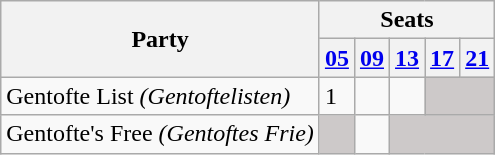<table class="wikitable">
<tr>
<th rowspan=2>Party</th>
<th colspan=11>Seats</th>
</tr>
<tr>
<th><a href='#'>05</a></th>
<th><a href='#'>09</a></th>
<th><a href='#'>13</a></th>
<th><a href='#'>17</a></th>
<th><a href='#'>21</a></th>
</tr>
<tr>
<td>Gentofte List <em>(Gentoftelisten)</em></td>
<td>1</td>
<td></td>
<td></td>
<td style="background:#CDC9C9;" colspan=2></td>
</tr>
<tr>
<td>Gentofte's Free <em>(Gentoftes Frie)</em></td>
<td style="background:#CDC9C9;"></td>
<td></td>
<td style="background:#CDC9C9;" colspan=3></td>
</tr>
</table>
